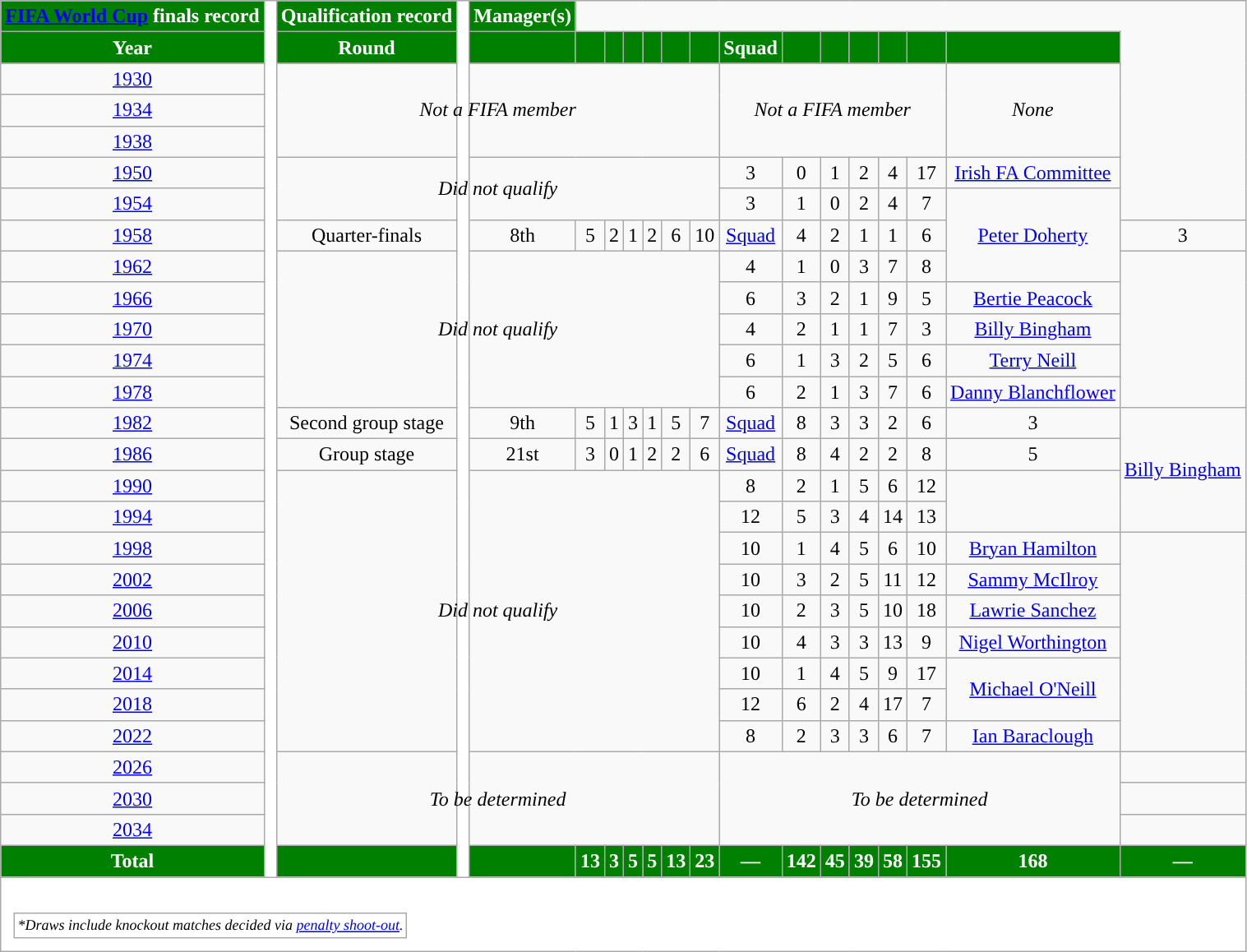<table class="wikitable" style="text-align:center;">
<tr>
<th style="background-color:#008000; color:white; "><a href='#'>FIFA World Cup</a> finals record</th>
<th style="width:1%;background:white" rowspan="28"></th>
<th style="background-color:#008000; color:white; ">Qualification record</th>
<th style="width:1%;background:white" rowspan="28"></th>
<th style="background-color:#008000; color:white; ">Manager(s)</th>
</tr>
<tr>
<th style="background-color:#008000; color:white; ">Year</th>
<th style="background-color:#008000; color:white; ">Round</th>
<th style="background-color:#008000; color:white; "></th>
<th style="background-color:#008000; color:white; "></th>
<th style="background-color:#008000; color:white; "></th>
<th style="background-color:#008000; color:white; "></th>
<th style="background-color:#008000; color:white; "></th>
<th style="background-color:#008000; color:white; "></th>
<th style="background-color:#008000; color:white; "></th>
<th style="background-color:#008000; color:white; ">Squad</th>
<th style="background-color:#008000; color:white; "></th>
<th style="background-color:#008000; color:white; "></th>
<th style="background-color:#008000; color:white; "></th>
<th style="background-color:#008000; color:white; "></th>
<th style="background-color:#008000; color:white; "></th>
<th style="background-color:#008000; color:white; "></th>
</tr>
<tr>
<td scope="row"> <a href='#'>1930</a></td>
<td rowspan=3 colspan=9><em>Not a FIFA member</em></td>
<td rowspan=3 colspan=6><em>Not a FIFA member</em></td>
<td rowspan=3><em>None</em></td>
</tr>
<tr>
<td scope="row"> <a href='#'>1934</a></td>
</tr>
<tr>
<td scope="row"> <a href='#'>1938</a></td>
</tr>
<tr>
<td scope="row"> <a href='#'>1950</a></td>
<td rowspan=2 colspan=9><em>Did not qualify</em></td>
<td>3</td>
<td>0</td>
<td>1</td>
<td>2</td>
<td>4</td>
<td>17</td>
<td><a href='#'>Irish FA Committee</a></td>
</tr>
<tr>
<td scope="row"> <a href='#'>1954</a></td>
<td>3</td>
<td>1</td>
<td>0</td>
<td>2</td>
<td>4</td>
<td>7</td>
<td rowspan=3><a href='#'>Peter Doherty</a></td>
</tr>
<tr>
<td scope="row"> <a href='#'>1958</a></td>
<td>Quarter-finals</td>
<td>8th</td>
<td>5</td>
<td>2</td>
<td>1</td>
<td>2</td>
<td>6</td>
<td>10</td>
<td><a href='#'>Squad</a></td>
<td>4</td>
<td>2</td>
<td>1</td>
<td>1</td>
<td>6</td>
<td>3</td>
</tr>
<tr>
<td scope="row"> <a href='#'>1962</a></td>
<td rowspan=5 colspan=9><em>Did not qualify</em></td>
<td>4</td>
<td>1</td>
<td>0</td>
<td>3</td>
<td>7</td>
<td>8</td>
</tr>
<tr>
<td scope="row"> <a href='#'>1966</a></td>
<td>6</td>
<td>3</td>
<td>2</td>
<td>1</td>
<td>9</td>
<td>5</td>
<td><a href='#'>Bertie Peacock</a></td>
</tr>
<tr>
<td scope="row"> <a href='#'>1970</a></td>
<td>4</td>
<td>2</td>
<td>1</td>
<td>1</td>
<td>7</td>
<td>3</td>
<td><a href='#'>Billy Bingham</a></td>
</tr>
<tr>
<td scope="row"> <a href='#'>1974</a></td>
<td>6</td>
<td>1</td>
<td>3</td>
<td>2</td>
<td>5</td>
<td>6</td>
<td><a href='#'>Terry Neill</a></td>
</tr>
<tr>
<td scope="row"> <a href='#'>1978</a></td>
<td>6</td>
<td>2</td>
<td>1</td>
<td>3</td>
<td>7</td>
<td>6</td>
<td><a href='#'>Danny Blanchflower</a></td>
</tr>
<tr>
<td scope="row"> <a href='#'>1982</a></td>
<td>Second group stage</td>
<td>9th</td>
<td>5</td>
<td>1</td>
<td>3</td>
<td>1</td>
<td>5</td>
<td>7</td>
<td><a href='#'>Squad</a></td>
<td>8</td>
<td>3</td>
<td>3</td>
<td>2</td>
<td>6</td>
<td>3</td>
<td rowspan=4><a href='#'>Billy Bingham</a></td>
</tr>
<tr>
<td scope="row"> <a href='#'>1986</a></td>
<td>Group stage</td>
<td>21st</td>
<td>3</td>
<td>0</td>
<td>1</td>
<td>2</td>
<td>2</td>
<td>6</td>
<td><a href='#'>Squad</a></td>
<td>8</td>
<td>4</td>
<td>2</td>
<td>2</td>
<td>8</td>
<td>5</td>
</tr>
<tr>
<td scope="row"> <a href='#'>1990</a></td>
<td colspan="9" rowspan="9"><em>Did not qualify</em></td>
<td>8</td>
<td>2</td>
<td>1</td>
<td>5</td>
<td>6</td>
<td>12</td>
</tr>
<tr>
<td scope="row"> <a href='#'>1994</a></td>
<td>12</td>
<td>5</td>
<td>3</td>
<td>4</td>
<td>14</td>
<td>13</td>
</tr>
<tr>
<td scope="row"> <a href='#'>1998</a></td>
<td>10</td>
<td>1</td>
<td>4</td>
<td>5</td>
<td>6</td>
<td>10</td>
<td><a href='#'>Bryan Hamilton</a></td>
</tr>
<tr>
<td scope="row">  <a href='#'>2002</a></td>
<td>10</td>
<td>3</td>
<td>2</td>
<td>5</td>
<td>11</td>
<td>12</td>
<td><a href='#'>Sammy McIlroy</a></td>
</tr>
<tr>
<td scope="row"> <a href='#'>2006</a></td>
<td>10</td>
<td>2</td>
<td>3</td>
<td>5</td>
<td>10</td>
<td>18</td>
<td><a href='#'>Lawrie Sanchez</a></td>
</tr>
<tr>
<td scope="row"> <a href='#'>2010</a></td>
<td>10</td>
<td>4</td>
<td>3</td>
<td>3</td>
<td>13</td>
<td>9</td>
<td><a href='#'>Nigel Worthington</a></td>
</tr>
<tr>
<td scope="row"> <a href='#'>2014</a></td>
<td>10</td>
<td>1</td>
<td>4</td>
<td>5</td>
<td>9</td>
<td>17</td>
<td rowspan=2><a href='#'>Michael O'Neill</a></td>
</tr>
<tr>
<td scope="row"> <a href='#'>2018</a></td>
<td>12</td>
<td>6</td>
<td>2</td>
<td>4</td>
<td>17</td>
<td>7</td>
</tr>
<tr>
<td scope="row"> <a href='#'>2022</a></td>
<td>8</td>
<td>2</td>
<td>3</td>
<td>3</td>
<td>6</td>
<td>7</td>
<td><a href='#'>Ian Baraclough</a></td>
</tr>
<tr>
<td scope="row">   <a href='#'>2026</a></td>
<td colspan="9" rowspan="3"><em>To be determined</em></td>
<td colspan="7" rowspan="3"><em>To be determined</em></td>
<td></td>
</tr>
<tr>
<td scope="row">   <a href='#'>2030</a></td>
<td></td>
</tr>
<tr>
<td scope="row"> <a href='#'>2034</a></td>
<td></td>
</tr>
<tr>
<th style="background-color:#008000; color:white; ">Total</th>
<th style="background-color:#008000; color:white; "></th>
<th style="background-color:#008000; color:white; "></th>
<th style="background-color:#008000; color:white; ">13</th>
<th style="background-color:#008000; color:white; ">3</th>
<th style="background-color:#008000; color:white; ">5</th>
<th style="background-color:#008000; color:white; ">5</th>
<th style="background-color:#008000; color:white; ">13</th>
<th style="background-color:#008000; color:white; ">23</th>
<th style="background-color:#008000; color:white; ">—</th>
<th style="background-color:#008000; color:white; ">142</th>
<th style="background-color:#008000; color:white; ">45</th>
<th style="background-color:#008000; color:white; ">39</th>
<th style="background-color:#008000; color:white; ">58</th>
<th style="background-color:#008000; color:white; ">155</th>
<th style="background-color:#008000; color:white; ">168</th>
<th style="background-color:#008000; color:white; ">—</th>
</tr>
<tr>
<td colspan="99" style="background:white;padding:.5em"><br><table>
<tr>
<td style="font-size:12px"><em>*Draws include knockout matches decided via <a href='#'>penalty shoot-out</a>.</em></td>
</tr>
</table>
</td>
</tr>
</table>
